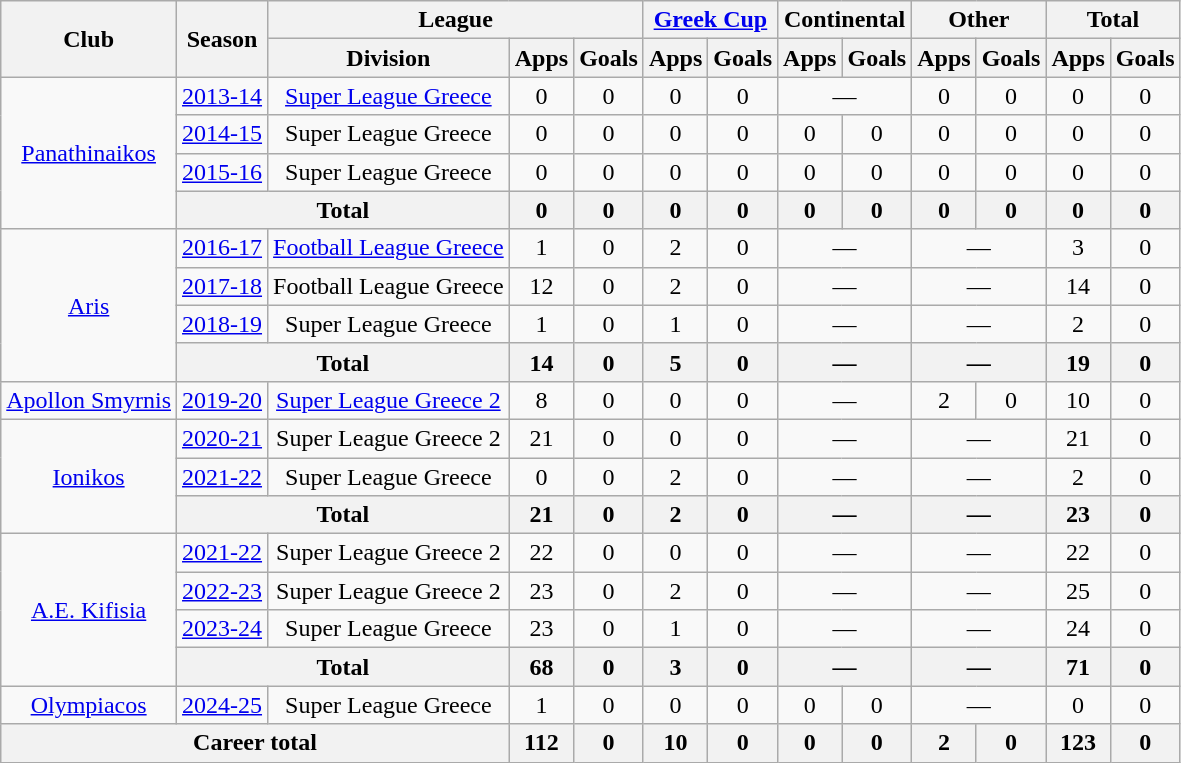<table class="wikitable" style="text-align:center">
<tr>
<th rowspan="2">Club</th>
<th rowspan="2">Season</th>
<th colspan="3">League</th>
<th colspan="2"><a href='#'>Greek Cup</a></th>
<th colspan="2">Continental</th>
<th colspan="2">Other</th>
<th colspan="2">Total</th>
</tr>
<tr>
<th>Division</th>
<th>Apps</th>
<th>Goals</th>
<th>Apps</th>
<th>Goals</th>
<th>Apps</th>
<th>Goals</th>
<th>Apps</th>
<th>Goals</th>
<th>Apps</th>
<th>Goals</th>
</tr>
<tr>
<td rowspan="4"><a href='#'>Panathinaikos</a></td>
<td><a href='#'>2013-14</a></td>
<td><a href='#'>Super League Greece</a></td>
<td>0</td>
<td>0</td>
<td>0</td>
<td>0</td>
<td colspan="2">—</td>
<td>0</td>
<td>0</td>
<td>0</td>
<td>0</td>
</tr>
<tr>
<td><a href='#'>2014-15</a></td>
<td>Super League Greece</td>
<td>0</td>
<td>0</td>
<td>0</td>
<td>0</td>
<td>0</td>
<td>0</td>
<td>0</td>
<td>0</td>
<td>0</td>
<td>0</td>
</tr>
<tr>
<td><a href='#'>2015-16</a></td>
<td>Super League Greece</td>
<td>0</td>
<td>0</td>
<td>0</td>
<td>0</td>
<td>0</td>
<td>0</td>
<td>0</td>
<td>0</td>
<td>0</td>
<td>0</td>
</tr>
<tr>
<th colspan="2">Total</th>
<th>0</th>
<th>0</th>
<th>0</th>
<th>0</th>
<th>0</th>
<th>0</th>
<th>0</th>
<th>0</th>
<th>0</th>
<th>0</th>
</tr>
<tr>
<td rowspan="4"><a href='#'>Aris</a></td>
<td><a href='#'>2016-17</a></td>
<td><a href='#'>Football League Greece</a></td>
<td>1</td>
<td>0</td>
<td>2</td>
<td>0</td>
<td colspan="2">—</td>
<td colspan="2">—</td>
<td>3</td>
<td>0</td>
</tr>
<tr>
<td><a href='#'>2017-18</a></td>
<td>Football League Greece</td>
<td>12</td>
<td>0</td>
<td>2</td>
<td>0</td>
<td colspan="2">—</td>
<td colspan="2">—</td>
<td>14</td>
<td>0</td>
</tr>
<tr>
<td><a href='#'>2018-19</a></td>
<td>Super League Greece</td>
<td>1</td>
<td>0</td>
<td>1</td>
<td>0</td>
<td colspan="2">—</td>
<td colspan="2">—</td>
<td>2</td>
<td>0</td>
</tr>
<tr>
<th colspan="2">Total</th>
<th>14</th>
<th>0</th>
<th>5</th>
<th>0</th>
<th colspan="2">—</th>
<th colspan="2">—</th>
<th>19</th>
<th>0</th>
</tr>
<tr>
<td><a href='#'>Apollon Smyrnis</a></td>
<td><a href='#'>2019-20</a></td>
<td><a href='#'>Super League Greece 2</a></td>
<td>8</td>
<td>0</td>
<td>0</td>
<td>0</td>
<td colspan="2">—</td>
<td>2</td>
<td>0</td>
<td>10</td>
<td>0</td>
</tr>
<tr>
<td rowspan="3"><a href='#'>Ionikos</a></td>
<td><a href='#'>2020-21</a></td>
<td>Super League Greece 2</td>
<td>21</td>
<td>0</td>
<td>0</td>
<td>0</td>
<td colspan="2">—</td>
<td colspan="2">—</td>
<td>21</td>
<td>0</td>
</tr>
<tr>
<td><a href='#'>2021-22</a></td>
<td>Super League Greece</td>
<td>0</td>
<td>0</td>
<td>2</td>
<td>0</td>
<td colspan="2">—</td>
<td colspan="2">—</td>
<td>2</td>
<td>0</td>
</tr>
<tr>
<th colspan="2">Total</th>
<th>21</th>
<th>0</th>
<th>2</th>
<th>0</th>
<th colspan="2">—</th>
<th colspan="2">—</th>
<th>23</th>
<th>0</th>
</tr>
<tr>
<td rowspan="4"><a href='#'>A.E. Kifisia</a></td>
<td><a href='#'>2021-22</a></td>
<td>Super League Greece 2</td>
<td>22</td>
<td>0</td>
<td>0</td>
<td>0</td>
<td colspan="2">—</td>
<td colspan="2">—</td>
<td>22</td>
<td>0</td>
</tr>
<tr>
<td><a href='#'>2022-23</a></td>
<td>Super League Greece 2</td>
<td>23</td>
<td>0</td>
<td>2</td>
<td>0</td>
<td colspan="2">—</td>
<td colspan="2">—</td>
<td>25</td>
<td>0</td>
</tr>
<tr>
<td><a href='#'>2023-24</a></td>
<td>Super League Greece</td>
<td>23</td>
<td>0</td>
<td>1</td>
<td>0</td>
<td colspan="2">—</td>
<td colspan="2">—</td>
<td>24</td>
<td>0</td>
</tr>
<tr>
<th colspan="2">Total</th>
<th>68</th>
<th>0</th>
<th>3</th>
<th>0</th>
<th colspan="2">—</th>
<th colspan="2">—</th>
<th>71</th>
<th>0</th>
</tr>
<tr>
<td><a href='#'>Olympiacos</a></td>
<td><a href='#'>2024-25</a></td>
<td>Super League Greece</td>
<td>1</td>
<td>0</td>
<td>0</td>
<td>0</td>
<td>0</td>
<td>0</td>
<td colspan="2">—</td>
<td>0</td>
<td>0</td>
</tr>
<tr>
<th colspan="3">Career total</th>
<th>112</th>
<th>0</th>
<th>10</th>
<th>0</th>
<th>0</th>
<th>0</th>
<th>2</th>
<th>0</th>
<th>123</th>
<th>0</th>
</tr>
</table>
